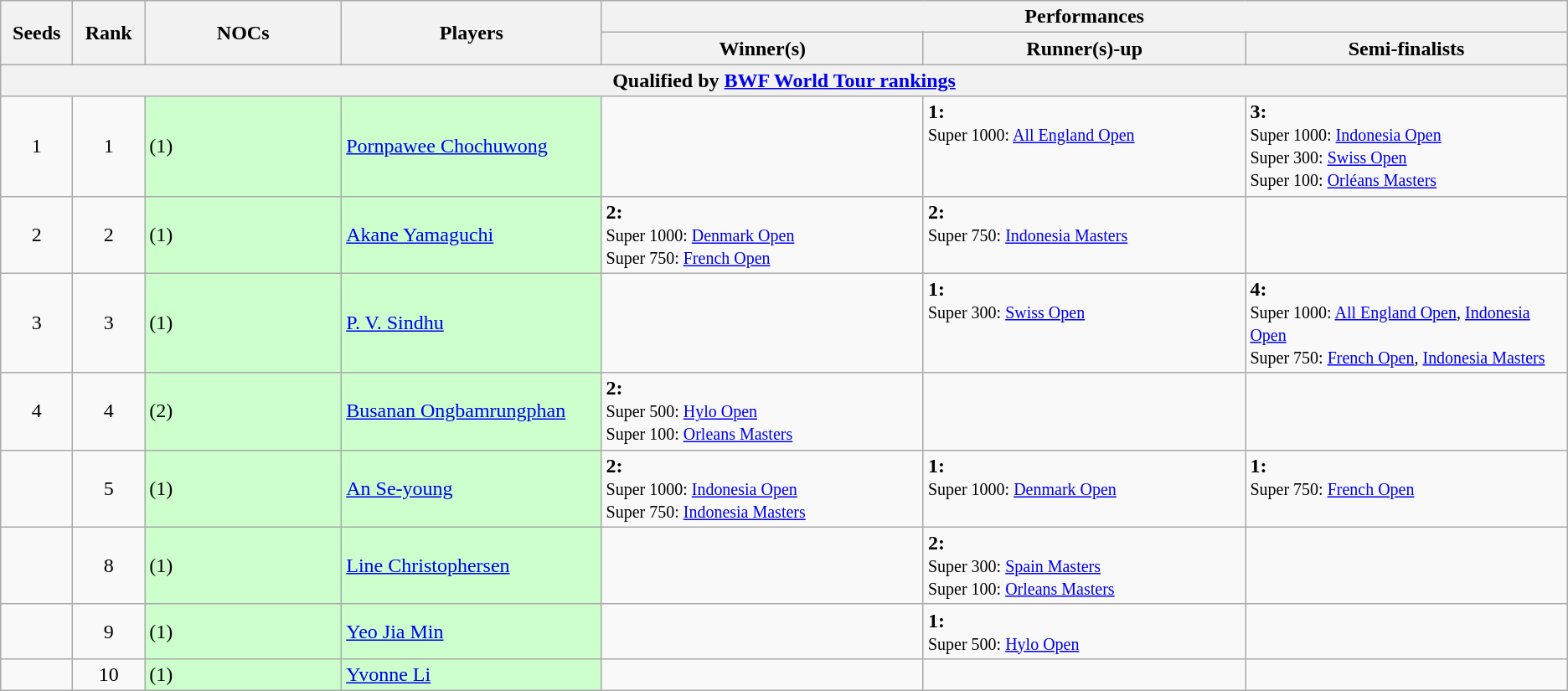<table class="wikitable">
<tr>
<th rowspan="2" width="50">Seeds</th>
<th rowspan="2" width="50">Rank</th>
<th rowspan="2" width="150">NOCs</th>
<th rowspan="2" width="200">Players</th>
<th colspan="3">Performances</th>
</tr>
<tr>
<th width="250">Winner(s)</th>
<th width="250">Runner(s)-up</th>
<th width="250">Semi-finalists</th>
</tr>
<tr>
<th colspan="7">Qualified by <a href='#'>BWF World Tour rankings</a></th>
</tr>
<tr>
<td align="center">1</td>
<td align="center">1</td>
<td bgcolor="#ccffcc"> (1)</td>
<td bgcolor="#ccffcc"><a href='#'>Pornpawee Chochuwong</a></td>
<td valign="top"></td>
<td valign="top"><strong>1:</strong><br><small>Super 1000: <a href='#'>All England Open</a></small></td>
<td valign="top"><strong>3:</strong><br><small>Super 1000: <a href='#'>Indonesia Open</a><br>Super 300: <a href='#'>Swiss Open</a><br>Super 100: <a href='#'>Orléans Masters</a></small></td>
</tr>
<tr>
<td align="center">2</td>
<td align="center">2</td>
<td bgcolor="#ccffcc"> (1)</td>
<td bgcolor="#ccffcc"><a href='#'>Akane Yamaguchi</a></td>
<td valign="top"><strong>2:</strong><br><small>Super 1000: <a href='#'>Denmark Open</a><br>Super 750: <a href='#'>French Open</a></small></td>
<td valign="top"><strong>2:</strong><br><small>Super 750: <a href='#'>Indonesia Masters</a></small></td>
<td valign="top"></td>
</tr>
<tr>
<td align="center">3</td>
<td align="center">3</td>
<td bgcolor="#ccffcc"> (1)</td>
<td bgcolor="#ccffcc"><a href='#'>P. V. Sindhu</a></td>
<td valign="top"></td>
<td valign="top"><strong>1:</strong><br><small>Super 300: <a href='#'>Swiss Open</a></small></td>
<td valign="top"><strong>4:</strong><br><small>Super 1000: <a href='#'>All England Open</a>, <a href='#'>Indonesia Open</a><br>Super 750: <a href='#'>French Open</a>, <a href='#'>Indonesia Masters</a></small></td>
</tr>
<tr>
<td align="center">4</td>
<td align="center">4</td>
<td bgcolor="#ccffcc"> (2)</td>
<td bgcolor="#ccffcc"><a href='#'>Busanan Ongbamrungphan</a></td>
<td valign="top"><strong>2:</strong><br><small>Super 500: <a href='#'>Hylo Open</a><br>Super 100: <a href='#'>Orleans Masters</a></small></td>
<td valign="top"></td>
<td valign="top"></td>
</tr>
<tr>
<td align="center"></td>
<td align="center">5</td>
<td bgcolor="#ccffcc"> (1)</td>
<td bgcolor="#ccffcc"><a href='#'>An Se-young</a></td>
<td valign="top"><strong>2:</strong><br><small>Super 1000: <a href='#'>Indonesia Open</a><br>Super 750: <a href='#'>Indonesia Masters</a></small></td>
<td valign="top"><strong>1:</strong><br><small>Super 1000: <a href='#'>Denmark Open</a></small></td>
<td valign="top"><strong>1:</strong><br><small>Super 750: <a href='#'>French Open</a></small></td>
</tr>
<tr>
<td align="center"></td>
<td align="center">8</td>
<td bgcolor="#ccffcc"> (1)</td>
<td bgcolor="#ccffcc"><a href='#'>Line Christophersen</a></td>
<td valign="top"></td>
<td valign="top"><strong>2:</strong><br><small>Super 300: <a href='#'>Spain Masters</a><br>Super 100: <a href='#'>Orleans Masters</a></small></td>
<td valign="top"></td>
</tr>
<tr>
<td align="center"></td>
<td align="center">9</td>
<td bgcolor="#ccffcc"> (1)</td>
<td bgcolor="#ccffcc"><a href='#'>Yeo Jia Min</a></td>
<td valign="top"></td>
<td valign="top"><strong>1:</strong><br><small>Super 500: <a href='#'>Hylo Open</a></small></td>
<td valign="top"></td>
</tr>
<tr>
<td align="center"></td>
<td align="center">10</td>
<td bgcolor="#ccffcc"> (1)</td>
<td bgcolor="#ccffcc"><a href='#'>Yvonne Li</a></td>
<td valign="top"></td>
<td valign="top"></td>
<td valign="top"></td>
</tr>
</table>
